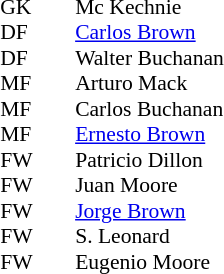<table style="font-size:90%; margin:0.2em auto;" cellspacing="0" cellpadding="0">
<tr>
<th width="25"></th>
<th width="25"></th>
</tr>
<tr>
<td>GK</td>
<td></td>
<td>Mc Kechnie</td>
</tr>
<tr>
<td>DF</td>
<td></td>
<td><a href='#'>Carlos Brown</a></td>
</tr>
<tr>
<td>DF</td>
<td></td>
<td>Walter Buchanan</td>
</tr>
<tr>
<td>MF</td>
<td></td>
<td>Arturo Mack</td>
</tr>
<tr>
<td>MF</td>
<td></td>
<td>Carlos Buchanan</td>
</tr>
<tr>
<td>MF</td>
<td></td>
<td><a href='#'>Ernesto Brown</a></td>
</tr>
<tr>
<td>FW</td>
<td></td>
<td>Patricio Dillon</td>
</tr>
<tr>
<td>FW</td>
<td></td>
<td>Juan Moore</td>
</tr>
<tr>
<td>FW</td>
<td></td>
<td><a href='#'>Jorge Brown</a></td>
</tr>
<tr>
<td>FW</td>
<td></td>
<td>S. Leonard</td>
</tr>
<tr>
<td>FW</td>
<td></td>
<td>Eugenio Moore</td>
</tr>
</table>
